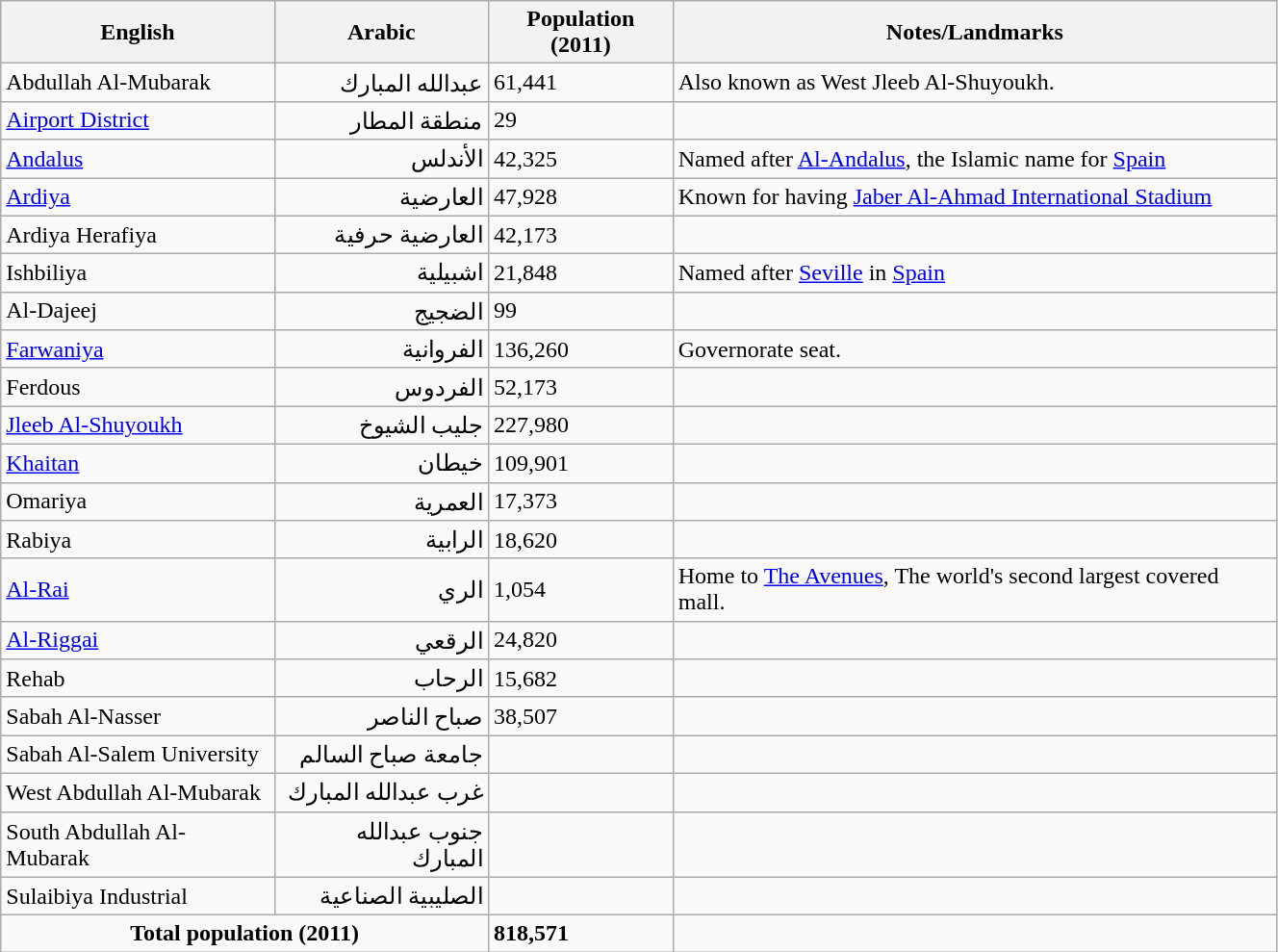<table class="wikitable sortable" width="70%">
<tr>
<th bgcolor="#98FB98">English</th>
<th bgcolor="#98FB98">Arabic</th>
<th>Population (2011)</th>
<th>Notes/Landmarks</th>
</tr>
<tr ---->
<td>Abdullah Al-Mubarak</td>
<td align="right">عبدالله المبارك</td>
<td>61,441</td>
<td>Also known as West Jleeb Al-Shuyoukh.</td>
</tr>
<tr ---->
<td><a href='#'>Airport District</a></td>
<td align="right">منطقة المطار</td>
<td>29</td>
<td></td>
</tr>
<tr ---->
<td><a href='#'>Andalus</a></td>
<td align=right>الأندلس</td>
<td>42,325</td>
<td>Named after <a href='#'>Al-Andalus</a>, the Islamic name for <a href='#'>Spain</a></td>
</tr>
<tr ---->
<td><a href='#'>Ardiya</a></td>
<td align=right>العارضية</td>
<td>47,928</td>
<td>Known for having <a href='#'>Jaber Al-Ahmad International Stadium</a></td>
</tr>
<tr ---->
<td>Ardiya Herafiya</td>
<td align="right">العارضية حرفية</td>
<td>42,173</td>
<td></td>
</tr>
<tr ---->
<td>Ishbiliya</td>
<td align="right">اشبيلية</td>
<td>21,848</td>
<td>Named after <a href='#'>Seville</a> in <a href='#'>Spain</a></td>
</tr>
<tr ---->
<td>Al-Dajeej</td>
<td align="right">الضجيج</td>
<td>99</td>
<td></td>
</tr>
<tr ---->
<td><a href='#'>Farwaniya</a></td>
<td align=right>الفروانية</td>
<td>136,260</td>
<td>Governorate seat.</td>
</tr>
<tr ---->
<td>Ferdous</td>
<td align="right">الفردوس</td>
<td>52,173</td>
<td></td>
</tr>
<tr ---->
<td><a href='#'>Jleeb Al-Shuyoukh</a></td>
<td align=right>جليب الشيوخ</td>
<td>227,980</td>
<td></td>
</tr>
<tr ---->
<td><a href='#'>Khaitan</a></td>
<td align=right>خيطان</td>
<td>109,901</td>
<td></td>
</tr>
<tr ---->
<td>Omariya</td>
<td align="right">العمرية</td>
<td>17,373</td>
<td></td>
</tr>
<tr ---->
<td>Rabiya</td>
<td align="right">الرابية</td>
<td>18,620</td>
<td></td>
</tr>
<tr ---->
<td><a href='#'>Al-Rai</a></td>
<td align=right>الري</td>
<td>1,054</td>
<td>Home to <a href='#'>The Avenues</a>, The world's second largest covered mall.</td>
</tr>
<tr ---->
<td><a href='#'>Al-Riggai</a></td>
<td align=right>الرقعي</td>
<td>24,820</td>
<td></td>
</tr>
<tr ---->
<td>Rehab</td>
<td align="right">الرحاب</td>
<td>15,682</td>
<td></td>
</tr>
<tr ---->
<td>Sabah Al-Nasser</td>
<td align="right">صباح الناصر</td>
<td>38,507</td>
<td></td>
</tr>
<tr ---->
<td>Sabah Al-Salem University</td>
<td align="right">جامعة صباح السالم</td>
<td></td>
<td></td>
</tr>
<tr ---->
<td>West Abdullah Al-Mubarak</td>
<td align="right">غرب عبدالله المبارك</td>
<td></td>
<td></td>
</tr>
<tr ---->
<td>South Abdullah Al-Mubarak</td>
<td align="right">جنوب عبدالله المبارك</td>
<td></td>
<td></td>
</tr>
<tr ---->
<td>Sulaibiya Industrial</td>
<td align="right">الصليبية الصناعية</td>
<td></td>
<td></td>
</tr>
<tr ---->
<td colspan="2" style="text-align:center;"><strong>Total population (2011)</strong></td>
<td><strong>818,571</strong></td>
</tr>
</table>
